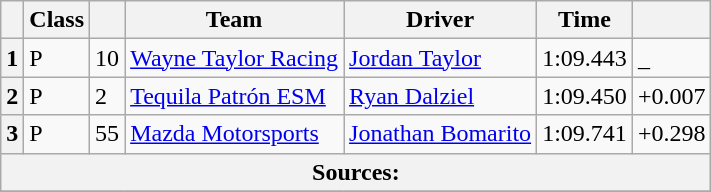<table class="wikitable">
<tr>
<th scope="col"></th>
<th scope="col">Class</th>
<th scope="col"></th>
<th scope="col">Team</th>
<th scope="col">Driver</th>
<th scope="col">Time</th>
<th scope="col"></th>
</tr>
<tr>
<th scope="row">1</th>
<td>P</td>
<td>10</td>
<td><a href='#'>Wayne Taylor Racing</a></td>
<td><a href='#'>Jordan Taylor</a></td>
<td>1:09.443</td>
<td>_</td>
</tr>
<tr>
<th scope="row">2</th>
<td>P</td>
<td>2</td>
<td><a href='#'>Tequila Patrón ESM</a></td>
<td><a href='#'>Ryan Dalziel</a></td>
<td>1:09.450</td>
<td>+0.007</td>
</tr>
<tr>
<th scope="row">3</th>
<td>P</td>
<td>55</td>
<td><a href='#'>Mazda Motorsports</a></td>
<td><a href='#'>Jonathan Bomarito</a></td>
<td>1:09.741</td>
<td>+0.298</td>
</tr>
<tr>
<th colspan="7">Sources:</th>
</tr>
<tr>
</tr>
</table>
